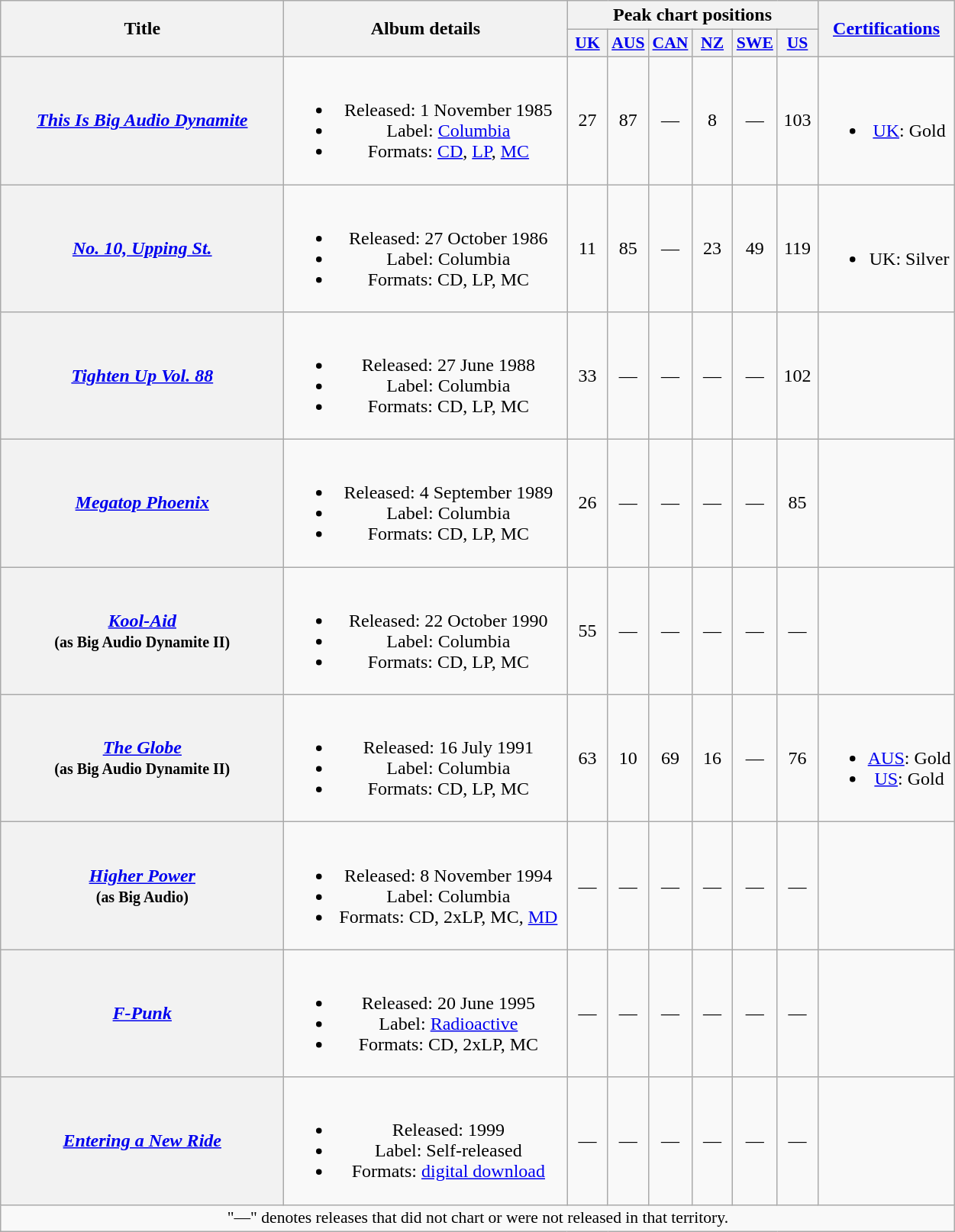<table class="wikitable plainrowheaders" style="text-align:center;">
<tr>
<th rowspan="2" scope="col" style="width:15em;">Title</th>
<th rowspan="2" scope="col" style="width:15em;">Album details</th>
<th colspan="6">Peak chart positions</th>
<th rowspan="2"><a href='#'>Certifications</a></th>
</tr>
<tr>
<th scope="col" style="width:2em;font-size:90%;"><a href='#'>UK</a><br></th>
<th scope="col" style="width:2em;font-size:90%;"><a href='#'>AUS</a><br></th>
<th scope="col" style="width:2em;font-size:90%;"><a href='#'>CAN</a><br></th>
<th scope="col" style="width:2em;font-size:90%;"><a href='#'>NZ</a><br></th>
<th scope="col" style="width:2em;font-size:90%;"><a href='#'>SWE</a><br></th>
<th scope="col" style="width:2em;font-size:90%;"><a href='#'>US</a><br></th>
</tr>
<tr>
<th scope="row"><em><a href='#'>This Is Big Audio Dynamite</a></em></th>
<td><br><ul><li>Released: 1 November 1985</li><li>Label: <a href='#'>Columbia</a></li><li>Formats: <a href='#'>CD</a>, <a href='#'>LP</a>, <a href='#'>MC</a></li></ul></td>
<td>27</td>
<td>87</td>
<td>—</td>
<td>8</td>
<td>—</td>
<td>103</td>
<td><br><ul><li><a href='#'>UK</a>: Gold</li></ul></td>
</tr>
<tr>
<th scope="row"><em><a href='#'>No. 10, Upping St.</a></em></th>
<td><br><ul><li>Released: 27 October 1986</li><li>Label: Columbia</li><li>Formats: CD, LP, MC</li></ul></td>
<td>11</td>
<td>85</td>
<td>—</td>
<td>23</td>
<td>49</td>
<td>119</td>
<td><br><ul><li>UK: Silver</li></ul></td>
</tr>
<tr>
<th scope="row"><em><a href='#'>Tighten Up Vol. 88</a></em></th>
<td><br><ul><li>Released: 27 June 1988</li><li>Label: Columbia</li><li>Formats: CD, LP, MC</li></ul></td>
<td>33</td>
<td>—</td>
<td>—</td>
<td>—</td>
<td>—</td>
<td>102</td>
<td></td>
</tr>
<tr>
<th scope="row"><em><a href='#'>Megatop Phoenix</a></em></th>
<td><br><ul><li>Released: 4 September 1989</li><li>Label: Columbia</li><li>Formats: CD, LP, MC</li></ul></td>
<td>26</td>
<td>—</td>
<td>—</td>
<td>—</td>
<td>—</td>
<td>85</td>
<td></td>
</tr>
<tr>
<th scope="row"><em><a href='#'>Kool-Aid</a></em><br><small>(as Big Audio Dynamite II)</small></th>
<td><br><ul><li>Released: 22 October 1990</li><li>Label: Columbia</li><li>Formats: CD, LP, MC</li></ul></td>
<td>55</td>
<td>—</td>
<td>—</td>
<td>—</td>
<td>—</td>
<td>—</td>
<td></td>
</tr>
<tr>
<th scope="row"><em><a href='#'>The Globe</a></em><br><small>(as Big Audio Dynamite II)</small></th>
<td><br><ul><li>Released: 16 July 1991</li><li>Label: Columbia</li><li>Formats: CD, LP, MC</li></ul></td>
<td>63</td>
<td>10</td>
<td>69</td>
<td>16</td>
<td>—</td>
<td>76</td>
<td><br><ul><li><a href='#'>AUS</a>: Gold</li><li><a href='#'>US</a>: Gold</li></ul></td>
</tr>
<tr>
<th scope="row"><em><a href='#'>Higher Power</a></em><br><small>(as Big Audio)</small></th>
<td><br><ul><li>Released: 8 November 1994</li><li>Label: Columbia</li><li>Formats: CD, 2xLP, MC, <a href='#'>MD</a></li></ul></td>
<td>—</td>
<td>—</td>
<td>—</td>
<td>—</td>
<td>—</td>
<td>—</td>
<td></td>
</tr>
<tr>
<th scope="row"><em><a href='#'>F-Punk</a></em></th>
<td><br><ul><li>Released: 20 June 1995</li><li>Label: <a href='#'>Radioactive</a></li><li>Formats: CD, 2xLP, MC</li></ul></td>
<td>—</td>
<td>—</td>
<td>—</td>
<td>—</td>
<td>—</td>
<td>—</td>
<td></td>
</tr>
<tr>
<th scope="row"><em><a href='#'>Entering a New Ride</a></em></th>
<td><br><ul><li>Released: 1999</li><li>Label: Self-released</li><li>Formats: <a href='#'>digital download</a></li></ul></td>
<td>—</td>
<td>—</td>
<td>—</td>
<td>—</td>
<td>—</td>
<td>—</td>
<td></td>
</tr>
<tr>
<td colspan="9" style="font-size:90%">"—" denotes releases that did not chart or were not released in that territory.</td>
</tr>
</table>
